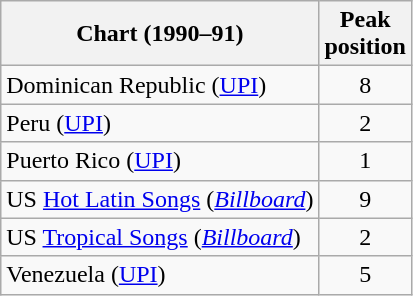<table class="wikitable sortable">
<tr>
<th>Chart (1990–91)</th>
<th>Peak<br>position</th>
</tr>
<tr>
<td>Dominican Republic (<a href='#'>UPI</a>)</td>
<td align="center">8</td>
</tr>
<tr>
<td>Peru (<a href='#'>UPI</a>)</td>
<td align="center">2</td>
</tr>
<tr>
<td>Puerto Rico (<a href='#'>UPI</a>)</td>
<td align="center">1</td>
</tr>
<tr>
<td>US <a href='#'>Hot Latin Songs</a> (<a href='#'><em>Billboard</em></a>)</td>
<td align="center">9</td>
</tr>
<tr>
<td>US <a href='#'>Tropical Songs</a> (<a href='#'><em>Billboard</em></a>)</td>
<td align="center">2</td>
</tr>
<tr>
<td>Venezuela (<a href='#'>UPI</a>)</td>
<td align="center">5</td>
</tr>
</table>
